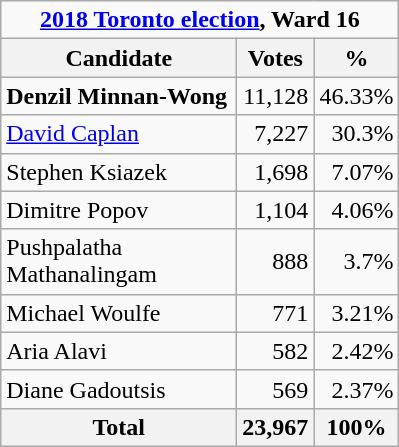<table class="wikitable">
<tr>
<td Colspan="3" align="center"><strong><a href='#'>2018 Toronto election</a>, Ward 16</strong></td>
</tr>
<tr>
<th bgcolor="#DDDDFF" width="150px">Candidate</th>
<th bgcolor="#DDDDFF">Votes</th>
<th bgcolor="#DDDDFF">%</th>
</tr>
<tr>
<td><strong>Denzil Minnan-Wong</strong></td>
<td align=right>11,128</td>
<td align=right>46.33%</td>
</tr>
<tr>
<td><a href='#'>David Caplan</a></td>
<td align=right>7,227</td>
<td align=right>30.3%</td>
</tr>
<tr>
<td>Stephen Ksiazek</td>
<td align=right>1,698</td>
<td align=right>7.07%</td>
</tr>
<tr>
<td>Dimitre Popov</td>
<td align=right>1,104</td>
<td align=right>4.06%</td>
</tr>
<tr>
<td>Pushpalatha Mathanalingam</td>
<td align=right>888</td>
<td align=right>3.7%</td>
</tr>
<tr>
<td>Michael Woulfe</td>
<td align=right>771</td>
<td align=right>3.21%</td>
</tr>
<tr>
<td>Aria Alavi</td>
<td align=right>582</td>
<td align=right>2.42%</td>
</tr>
<tr>
<td>Diane Gadoutsis</td>
<td align=right>569</td>
<td align=right>2.37%</td>
</tr>
<tr>
<th>Total</th>
<th align=right>23,967</th>
<th align=right>100%</th>
</tr>
</table>
